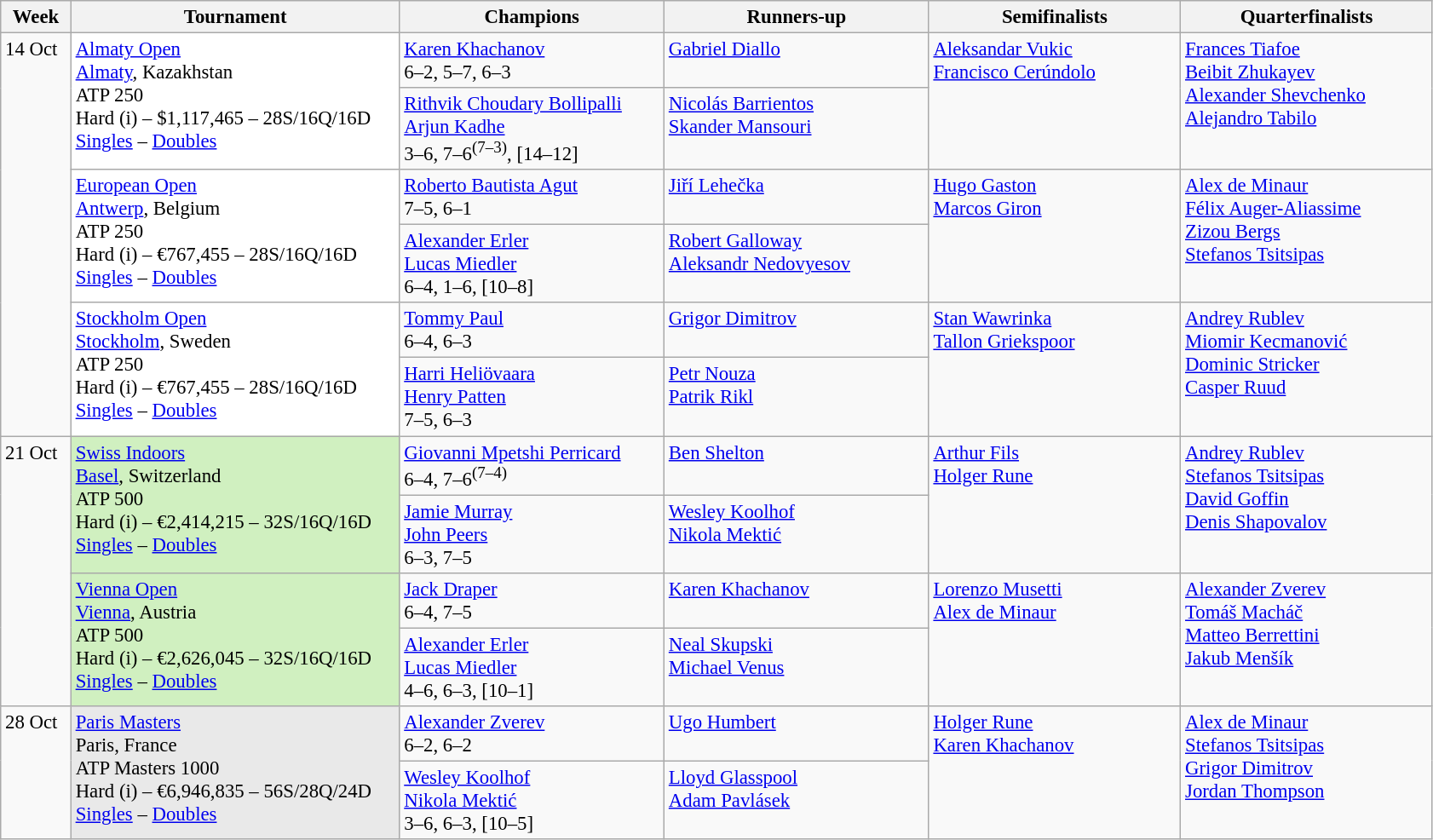<table class=wikitable style=font-size:95%>
<tr>
<th style="width:48px;">Week</th>
<th style="width:250px;">Tournament</th>
<th style="width:200px;">Champions</th>
<th style="width:200px;">Runners-up</th>
<th style="width:190px;">Semifinalists</th>
<th style="width:190px;">Quarterfinalists</th>
</tr>
<tr style="vertical-align:top">
<td rowspan=6>14 Oct</td>
<td style="background:#fff;" rowspan=2><a href='#'>Almaty Open</a><br><a href='#'>Almaty</a>, Kazakhstan<br>ATP 250<br>Hard (i) – $1,117,465 – 28S/16Q/16D<br><a href='#'>Singles</a> – <a href='#'>Doubles</a></td>
<td> <a href='#'>Karen Khachanov</a> <br> 6–2, 5–7, 6–3</td>
<td> <a href='#'>Gabriel Diallo</a></td>
<td rowspan=2> <a href='#'>Aleksandar Vukic</a> <br>  <a href='#'>Francisco Cerúndolo</a></td>
<td rowspan=2> <a href='#'>Frances Tiafoe</a> <br>  <a href='#'>Beibit Zhukayev</a> <br>  <a href='#'>Alexander Shevchenko</a> <br>  <a href='#'>Alejandro Tabilo</a></td>
</tr>
<tr style="vertical-align:top">
<td> <a href='#'>Rithvik Choudary Bollipalli</a> <br>  <a href='#'>Arjun Kadhe</a> <br> 3–6, 7–6<sup>(7–3)</sup>, [14–12]</td>
<td> <a href='#'>Nicolás Barrientos</a> <br>  <a href='#'>Skander Mansouri</a></td>
</tr>
<tr style="vertical-align:top">
<td style="background:#fff;" rowspan=2><a href='#'>European Open</a><br><a href='#'>Antwerp</a>, Belgium<br>ATP 250<br>Hard (i) – €767,455 – 28S/16Q/16D<br><a href='#'>Singles</a> – <a href='#'>Doubles</a></td>
<td> <a href='#'>Roberto Bautista Agut</a> <br> 7–5, 6–1</td>
<td> <a href='#'>Jiří Lehečka</a></td>
<td rowspan=2> <a href='#'>Hugo Gaston</a> <br>  <a href='#'>Marcos Giron</a></td>
<td rowspan=2> <a href='#'>Alex de Minaur</a> <br>  <a href='#'>Félix Auger-Aliassime</a> <br>  <a href='#'>Zizou Bergs</a> <br>  <a href='#'>Stefanos Tsitsipas</a></td>
</tr>
<tr style="vertical-align:top">
<td> <a href='#'>Alexander Erler</a> <br>  <a href='#'>Lucas Miedler</a> <br> 6–4, 1–6, [10–8]</td>
<td> <a href='#'>Robert Galloway</a> <br>  <a href='#'>Aleksandr Nedovyesov</a></td>
</tr>
<tr style="vertical-align:top">
<td style="background:#fff;" rowspan=2><a href='#'>Stockholm Open</a><br><a href='#'>Stockholm</a>, Sweden<br>ATP 250<br>Hard (i) – €767,455 – 28S/16Q/16D<br><a href='#'>Singles</a> – <a href='#'>Doubles</a></td>
<td> <a href='#'>Tommy Paul</a> <br> 6–4, 6–3</td>
<td> <a href='#'>Grigor Dimitrov</a></td>
<td rowspan=2> <a href='#'>Stan Wawrinka</a> <br>  <a href='#'>Tallon Griekspoor</a></td>
<td rowspan=2> <a href='#'>Andrey Rublev</a> <br>  <a href='#'>Miomir Kecmanović</a> <br>  <a href='#'>Dominic Stricker</a> <br>  <a href='#'>Casper Ruud</a></td>
</tr>
<tr style="vertical-align:top">
<td> <a href='#'>Harri Heliövaara</a> <br>  <a href='#'>Henry Patten</a> <br> 7–5, 6–3</td>
<td> <a href='#'>Petr Nouza</a> <br>  <a href='#'>Patrik Rikl</a></td>
</tr>
<tr style="vertical-align:top">
<td rowspan=4>21 Oct</td>
<td style="background:#d0f0c0;" rowspan=2><a href='#'>Swiss Indoors</a><br><a href='#'>Basel</a>, Switzerland<br>ATP 500<br>Hard (i) – €2,414,215 – 32S/16Q/16D<br><a href='#'>Singles</a> – <a href='#'>Doubles</a></td>
<td> <a href='#'>Giovanni Mpetshi Perricard</a> <br>  6–4, 7–6<sup>(7–4)</sup></td>
<td> <a href='#'>Ben Shelton</a></td>
<td rowspan=2> <a href='#'>Arthur Fils</a> <br>  <a href='#'>Holger Rune</a></td>
<td rowspan=2> <a href='#'>Andrey Rublev</a> <br>  <a href='#'>Stefanos Tsitsipas</a> <br>  <a href='#'>David Goffin</a> <br>  <a href='#'>Denis Shapovalov</a></td>
</tr>
<tr style="vertical-align:top">
<td> <a href='#'>Jamie Murray</a> <br>  <a href='#'>John Peers</a> <br> 6–3, 7–5</td>
<td> <a href='#'>Wesley Koolhof</a> <br>  <a href='#'>Nikola Mektić</a></td>
</tr>
<tr style="vertical-align:top">
<td style="background:#d0f0c0;" rowspan=2><a href='#'>Vienna Open</a><br><a href='#'>Vienna</a>, Austria<br>ATP 500<br>Hard (i) – €2,626,045 – 32S/16Q/16D<br><a href='#'>Singles</a> – <a href='#'>Doubles</a></td>
<td> <a href='#'>Jack Draper</a> <br> 6–4, 7–5</td>
<td> <a href='#'>Karen Khachanov</a></td>
<td rowspan=2> <a href='#'>Lorenzo Musetti</a> <br>  <a href='#'>Alex de Minaur</a></td>
<td rowspan=2> <a href='#'>Alexander Zverev</a> <br>  <a href='#'>Tomáš Macháč</a> <br>  <a href='#'>Matteo Berrettini</a> <br>  <a href='#'>Jakub Menšík</a></td>
</tr>
<tr style="vertical-align:top">
<td> <a href='#'>Alexander Erler</a> <br>  <a href='#'>Lucas Miedler</a> <br> 4–6, 6–3, [10–1]</td>
<td> <a href='#'>Neal Skupski</a> <br>  <a href='#'>Michael Venus</a></td>
</tr>
<tr style="vertical-align:top">
<td rowspan=2>28 Oct</td>
<td style="background:#e9e9e9;" rowspan=2><a href='#'>Paris Masters</a><br>Paris, France<br>ATP Masters 1000<br>Hard (i) – €6,946,835 – 56S/28Q/24D<br><a href='#'>Singles</a> – <a href='#'>Doubles</a></td>
<td> <a href='#'>Alexander Zverev</a> <br> 6–2, 6–2</td>
<td> <a href='#'>Ugo Humbert</a></td>
<td rowspan=2> <a href='#'>Holger Rune</a> <br>  <a href='#'>Karen Khachanov</a></td>
<td rowspan=2> <a href='#'>Alex de Minaur</a> <br>  <a href='#'>Stefanos Tsitsipas</a> <br>  <a href='#'>Grigor Dimitrov</a> <br>  <a href='#'>Jordan Thompson</a></td>
</tr>
<tr style="vertical-align:top">
<td> <a href='#'>Wesley Koolhof</a> <br>  <a href='#'>Nikola Mektić</a> <br> 3–6, 6–3, [10–5]</td>
<td> <a href='#'>Lloyd Glasspool</a> <br>  <a href='#'>Adam Pavlásek</a></td>
</tr>
</table>
